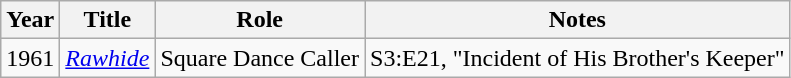<table class="wikitable">
<tr>
<th>Year</th>
<th>Title</th>
<th>Role</th>
<th>Notes</th>
</tr>
<tr>
<td>1961</td>
<td><em><a href='#'>Rawhide</a></em></td>
<td>Square Dance Caller</td>
<td>S3:E21, "Incident of His Brother's Keeper"</td>
</tr>
</table>
